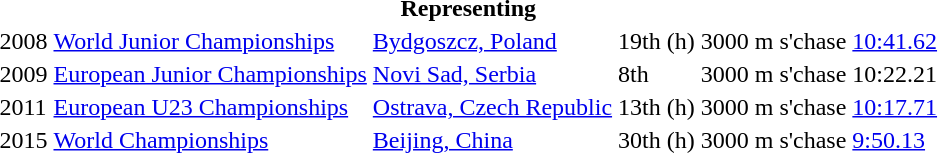<table>
<tr>
<th colspan="6">Representing </th>
</tr>
<tr>
<td>2008</td>
<td><a href='#'>World Junior Championships</a></td>
<td><a href='#'>Bydgoszcz, Poland</a></td>
<td>19th (h)</td>
<td>3000 m s'chase</td>
<td><a href='#'>10:41.62</a></td>
</tr>
<tr>
<td>2009</td>
<td><a href='#'>European Junior Championships</a></td>
<td><a href='#'>Novi Sad, Serbia</a></td>
<td>8th</td>
<td>3000 m s'chase</td>
<td>10:22.21</td>
</tr>
<tr>
<td>2011</td>
<td><a href='#'>European U23 Championships</a></td>
<td><a href='#'>Ostrava, Czech Republic</a></td>
<td>13th (h)</td>
<td>3000 m s'chase</td>
<td><a href='#'>10:17.71</a></td>
</tr>
<tr>
<td>2015</td>
<td><a href='#'>World Championships</a></td>
<td><a href='#'>Beijing, China</a></td>
<td>30th (h)</td>
<td>3000 m s'chase</td>
<td><a href='#'>9:50.13</a></td>
</tr>
</table>
